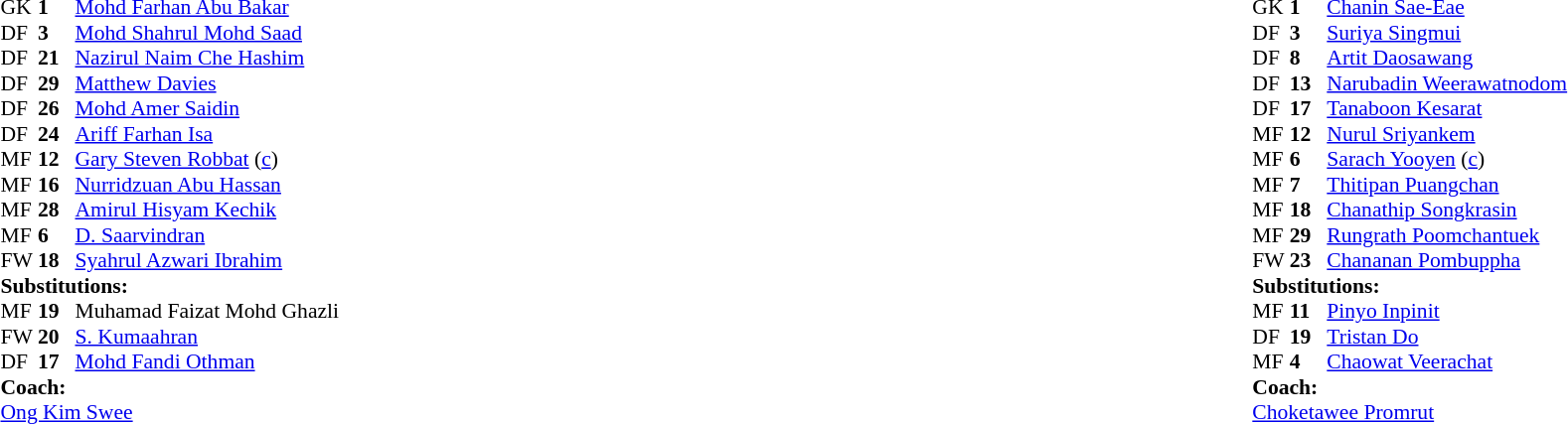<table width="100%">
<tr>
<td valign="top" width="50%"><br><table style="font-size: 90%" cellspacing="0" cellpadding="0">
<tr>
<th width="25"></th>
<th width="25"></th>
</tr>
<tr>
<td>GK</td>
<td><strong>1</strong></td>
<td><a href='#'>Mohd Farhan Abu Bakar</a></td>
</tr>
<tr>
<td>DF</td>
<td><strong>3</strong></td>
<td><a href='#'>Mohd Shahrul Mohd Saad</a></td>
<td></td>
</tr>
<tr>
<td>DF</td>
<td><strong>21</strong></td>
<td><a href='#'>Nazirul Naim Che Hashim</a></td>
</tr>
<tr>
<td>DF</td>
<td><strong>29</strong></td>
<td><a href='#'>Matthew Davies</a></td>
</tr>
<tr>
<td>DF</td>
<td><strong>26</strong></td>
<td><a href='#'>Mohd Amer Saidin</a></td>
</tr>
<tr>
<td>DF</td>
<td><strong>24</strong></td>
<td><a href='#'>Ariff Farhan Isa</a></td>
<td></td>
<td></td>
</tr>
<tr>
<td>MF</td>
<td><strong>12</strong></td>
<td><a href='#'>Gary Steven Robbat</a> (<a href='#'>c</a>)</td>
</tr>
<tr>
<td>MF</td>
<td><strong>16</strong></td>
<td><a href='#'>Nurridzuan Abu Hassan</a></td>
<td></td>
<td></td>
</tr>
<tr>
<td>MF</td>
<td><strong>28</strong></td>
<td><a href='#'>Amirul Hisyam Kechik</a></td>
</tr>
<tr>
<td>MF</td>
<td><strong>6</strong></td>
<td><a href='#'>D. Saarvindran</a></td>
<td></td>
<td></td>
</tr>
<tr>
<td>FW</td>
<td><strong>18</strong></td>
<td><a href='#'>Syahrul Azwari Ibrahim</a></td>
</tr>
<tr>
<td colspan=3><strong>Substitutions:</strong></td>
</tr>
<tr>
<td>MF</td>
<td><strong>19</strong></td>
<td>Muhamad Faizat Mohd Ghazli</td>
<td></td>
<td></td>
</tr>
<tr>
<td>FW</td>
<td><strong>20</strong></td>
<td><a href='#'>S. Kumaahran</a></td>
<td></td>
<td></td>
</tr>
<tr>
<td>DF</td>
<td><strong>17</strong></td>
<td><a href='#'>Mohd Fandi Othman</a></td>
<td></td>
<td></td>
</tr>
<tr>
<td colspan=3><strong>Coach:</strong></td>
</tr>
<tr>
<td colspan=3> <a href='#'>Ong Kim Swee</a></td>
</tr>
</table>
</td>
<td valign="top"></td>
<td valign="top" width="50%"><br><table style="font-size: 90%" cellspacing="0" cellpadding="0" align="center">
<tr>
<th width=25></th>
<th width=25></th>
</tr>
<tr>
<td>GK</td>
<td><strong>1</strong></td>
<td><a href='#'>Chanin Sae-Eae</a></td>
</tr>
<tr>
<td>DF</td>
<td><strong>3</strong></td>
<td><a href='#'>Suriya Singmui</a></td>
<td></td>
<td></td>
</tr>
<tr>
<td>DF</td>
<td><strong>8</strong></td>
<td><a href='#'>Artit Daosawang</a></td>
</tr>
<tr>
<td>DF</td>
<td><strong>13</strong></td>
<td><a href='#'>Narubadin Weerawatnodom</a></td>
<td></td>
</tr>
<tr>
<td>DF</td>
<td><strong>17</strong></td>
<td><a href='#'>Tanaboon Kesarat</a></td>
<td></td>
</tr>
<tr>
<td>MF</td>
<td><strong>12</strong></td>
<td><a href='#'>Nurul Sriyankem</a></td>
</tr>
<tr>
<td>MF</td>
<td><strong>6</strong></td>
<td><a href='#'>Sarach Yooyen</a> (<a href='#'>c</a>)</td>
</tr>
<tr>
<td>MF</td>
<td><strong>7</strong></td>
<td><a href='#'>Thitipan Puangchan</a></td>
<td></td>
<td></td>
</tr>
<tr>
<td>MF</td>
<td><strong>18</strong></td>
<td><a href='#'>Chanathip Songkrasin</a></td>
</tr>
<tr>
<td>MF</td>
<td><strong>29</strong></td>
<td><a href='#'>Rungrath Poomchantuek</a></td>
<td></td>
<td></td>
</tr>
<tr>
<td>FW</td>
<td><strong>23</strong></td>
<td><a href='#'>Chananan Pombuppha</a></td>
</tr>
<tr>
<td colspan=3><strong>Substitutions:</strong></td>
</tr>
<tr>
<td>MF</td>
<td><strong>11</strong></td>
<td><a href='#'>Pinyo Inpinit</a></td>
<td></td>
<td></td>
</tr>
<tr>
<td>DF</td>
<td><strong>19</strong></td>
<td><a href='#'>Tristan Do</a></td>
<td></td>
<td></td>
</tr>
<tr>
<td>MF</td>
<td><strong>4</strong></td>
<td><a href='#'>Chaowat Veerachat</a></td>
<td></td>
<td></td>
</tr>
<tr>
<td colspan=3><strong>Coach:</strong></td>
</tr>
<tr>
<td colspan=3> <a href='#'>Choketawee Promrut</a></td>
</tr>
</table>
</td>
</tr>
</table>
